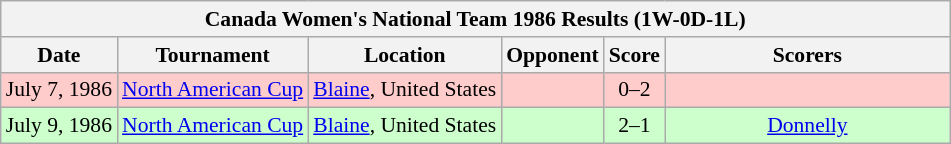<table class="wikitable collapsible collapsed" style="font-size:90%">
<tr>
<th colspan="6"><strong>Canada Women's National Team 1986 Results (1W-0D-1L)</strong></th>
</tr>
<tr>
<th>Date</th>
<th>Tournament</th>
<th>Location</th>
<th>Opponent</th>
<th>Score</th>
<th width=30%>Scorers</th>
</tr>
<tr style="background:#fcc;">
<td style="text-align: center;">July 7, 1986</td>
<td style="text-align: center;"><a href='#'>North American Cup</a></td>
<td style="text-align: center;"><a href='#'>Blaine</a>, United States</td>
<td></td>
<td style="text-align: center;">0–2</td>
<td style="text-align: center;"></td>
</tr>
<tr style="background:#cfc;">
<td style="text-align: center;">July 9, 1986</td>
<td style="text-align: center;"><a href='#'>North American Cup</a></td>
<td style="text-align: center;"><a href='#'>Blaine</a>, United States</td>
<td></td>
<td style="text-align: center;">2–1</td>
<td style="text-align: center;"><a href='#'>Donnelly</a> </td>
</tr>
</table>
